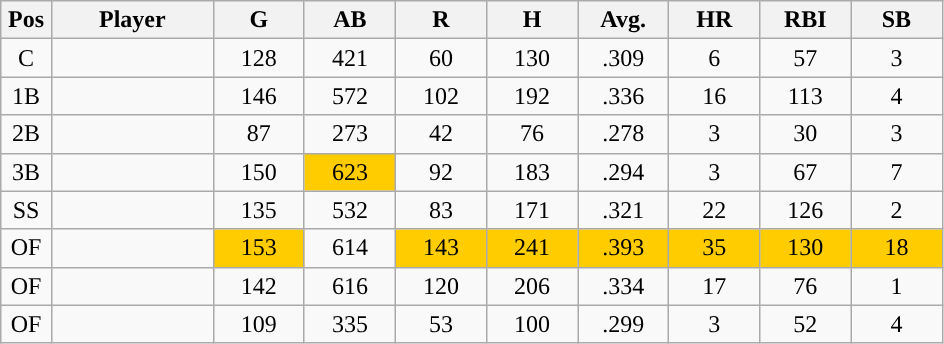<table class="wikitable sortable">
<tr>
<th bgcolor="#DDDDFF" width="5%">Pos</th>
<th bgcolor="#DDDDFF" width="16%">Player</th>
<th bgcolor="#DDDDFF" width="9%">G</th>
<th bgcolor="#DDDDFF" width="9%">AB</th>
<th bgcolor="#DDDDFF" width="9%">R</th>
<th bgcolor="#DDDDFF" width="9%">H</th>
<th bgcolor="#DDDDFF" width="9%">Avg.</th>
<th bgcolor="#DDDDFF" width="9%">HR</th>
<th bgcolor="#DDDDFF" width="9%">RBI</th>
<th bgcolor="#DDDDFF" width="9%">SB</th>
</tr>
<tr align="center">
<td>C</td>
<td></td>
<td>128</td>
<td>421</td>
<td>60</td>
<td>130</td>
<td>.309</td>
<td>6</td>
<td>57</td>
<td>3</td>
</tr>
<tr align="center">
<td>1B</td>
<td></td>
<td>146</td>
<td>572</td>
<td>102</td>
<td>192</td>
<td>.336</td>
<td>16</td>
<td>113</td>
<td>4</td>
</tr>
<tr align="center">
<td>2B</td>
<td></td>
<td>87</td>
<td>273</td>
<td>42</td>
<td>76</td>
<td>.278</td>
<td>3</td>
<td>30</td>
<td>3</td>
</tr>
<tr align="center">
<td>3B</td>
<td></td>
<td>150</td>
<td style="background:#fc0;">623</td>
<td>92</td>
<td>183</td>
<td>.294</td>
<td>3</td>
<td>67</td>
<td>7</td>
</tr>
<tr align="center">
<td>SS</td>
<td></td>
<td>135</td>
<td>532</td>
<td>83</td>
<td>171</td>
<td>.321</td>
<td>22</td>
<td>126</td>
<td>2</td>
</tr>
<tr align="center">
<td>OF</td>
<td></td>
<td style="background:#fc0;">153</td>
<td>614</td>
<td style="background:#fc0;">143</td>
<td style="background:#fc0;">241</td>
<td style="background:#fc0;">.393</td>
<td style="background:#fc0;">35</td>
<td style="background:#fc0;">130</td>
<td style="background:#fc0;">18</td>
</tr>
<tr align="center">
<td>OF</td>
<td></td>
<td>142</td>
<td>616</td>
<td>120</td>
<td>206</td>
<td>.334</td>
<td>17</td>
<td>76</td>
<td>1</td>
</tr>
<tr align="center">
<td>OF</td>
<td></td>
<td>109</td>
<td>335</td>
<td>53</td>
<td>100</td>
<td>.299</td>
<td>3</td>
<td>52</td>
<td>4</td>
</tr>
</table>
